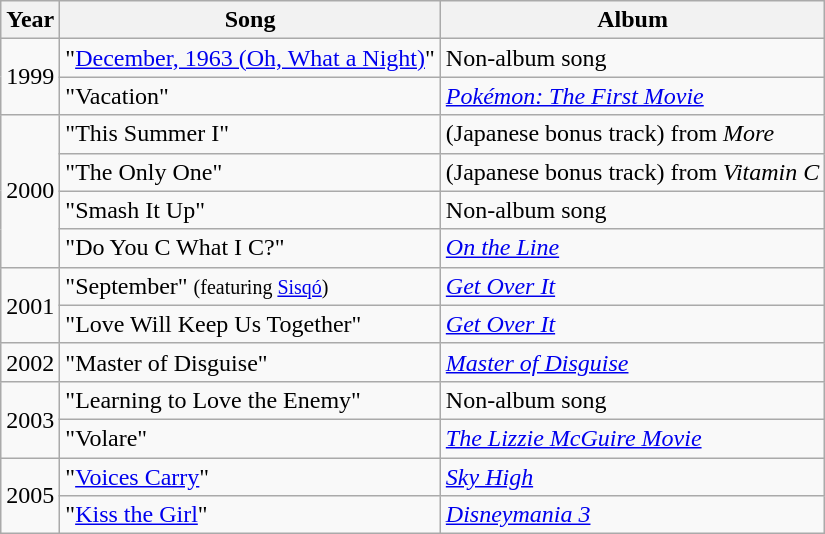<table class="wikitable">
<tr>
<th>Year</th>
<th>Song</th>
<th>Album</th>
</tr>
<tr>
<td rowspan="2">1999</td>
<td>"<a href='#'>December, 1963 (Oh, What a Night)</a>"</td>
<td>Non-album song</td>
</tr>
<tr>
<td>"Vacation"</td>
<td><em><a href='#'>Pokémon: The First Movie</a></em></td>
</tr>
<tr>
<td rowspan="4">2000</td>
<td>"This Summer I"</td>
<td>(Japanese bonus track) from <em>More</em></td>
</tr>
<tr>
<td>"The Only One"</td>
<td>(Japanese bonus track) from <em>Vitamin C</em></td>
</tr>
<tr>
<td>"Smash It Up"</td>
<td>Non-album song</td>
</tr>
<tr>
<td>"Do You C What I C?"</td>
<td><em><a href='#'>On the Line</a></em></td>
</tr>
<tr>
<td rowspan="2">2001</td>
<td>"September" <small>(featuring <a href='#'>Sisqó</a>)</small></td>
<td><em><a href='#'>Get Over It</a></em></td>
</tr>
<tr>
<td>"Love Will Keep Us Together"</td>
<td><em><a href='#'>Get Over It</a></em></td>
</tr>
<tr>
<td>2002</td>
<td>"Master of Disguise"</td>
<td><em><a href='#'>Master of Disguise</a></em></td>
</tr>
<tr>
<td rowspan="2">2003</td>
<td>"Learning to Love the Enemy"</td>
<td>Non-album song</td>
</tr>
<tr>
<td>"Volare"</td>
<td><em><a href='#'>The Lizzie McGuire Movie</a></em></td>
</tr>
<tr>
<td rowspan="2">2005</td>
<td>"<a href='#'>Voices Carry</a>"</td>
<td><em><a href='#'>Sky High</a></em></td>
</tr>
<tr>
<td>"<a href='#'>Kiss the Girl</a>"</td>
<td><em><a href='#'>Disneymania 3</a></em></td>
</tr>
</table>
